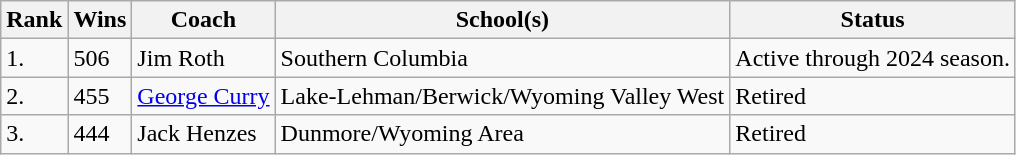<table class="wikitable">
<tr>
<th>Rank</th>
<th>Wins</th>
<th>Coach</th>
<th>School(s)</th>
<th>Status</th>
</tr>
<tr>
<td>1.</td>
<td>506</td>
<td>Jim Roth</td>
<td>Southern Columbia</td>
<td>Active through 2024 season.</td>
</tr>
<tr>
<td>2.</td>
<td>455</td>
<td><a href='#'>George Curry</a></td>
<td>Lake-Lehman/Berwick/Wyoming Valley West</td>
<td>Retired</td>
</tr>
<tr>
<td>3.</td>
<td>444</td>
<td>Jack Henzes</td>
<td>Dunmore/Wyoming Area</td>
<td>Retired</td>
</tr>
</table>
